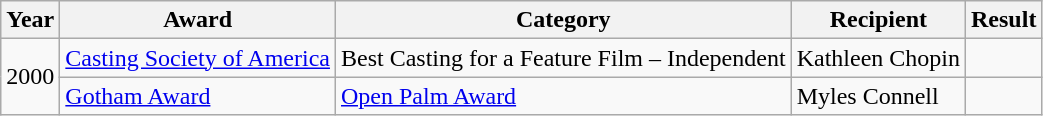<table class="wikitable sortable">
<tr>
<th>Year</th>
<th>Award</th>
<th>Category</th>
<th>Recipient</th>
<th>Result</th>
</tr>
<tr>
<td rowspan="2">2000</td>
<td><a href='#'>Casting Society of America</a></td>
<td>Best Casting for a Feature Film – Independent</td>
<td>Kathleen Chopin</td>
<td></td>
</tr>
<tr>
<td><a href='#'>Gotham Award</a></td>
<td><a href='#'>Open Palm Award</a></td>
<td>Myles Connell</td>
<td></td>
</tr>
</table>
